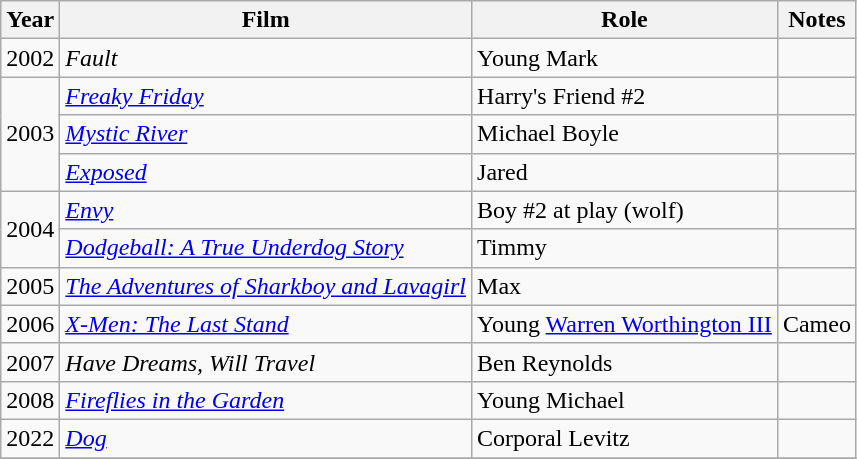<table class="wikitable">
<tr>
<th>Year</th>
<th>Film</th>
<th>Role</th>
<th>Notes</th>
</tr>
<tr>
<td>2002</td>
<td><em>Fault</em></td>
<td>Young Mark</td>
<td></td>
</tr>
<tr>
<td rowspan="3">2003</td>
<td><em><a href='#'>Freaky Friday</a></em></td>
<td>Harry's Friend #2</td>
<td></td>
</tr>
<tr>
<td><em><a href='#'>Mystic River</a></em></td>
<td>Michael Boyle</td>
<td></td>
</tr>
<tr>
<td><em><a href='#'>Exposed</a></em></td>
<td>Jared</td>
<td></td>
</tr>
<tr>
<td rowspan="2">2004</td>
<td><em><a href='#'>Envy</a></em></td>
<td>Boy #2 at play (wolf)</td>
<td></td>
</tr>
<tr>
<td><em><a href='#'>Dodgeball: A True Underdog Story</a></em></td>
<td>Timmy</td>
<td></td>
</tr>
<tr>
<td>2005</td>
<td><em><a href='#'>The Adventures of Sharkboy and Lavagirl</a></em></td>
<td>Max</td>
<td></td>
</tr>
<tr>
<td>2006</td>
<td><em><a href='#'>X-Men: The Last Stand</a></em></td>
<td>Young <a href='#'>Warren Worthington III</a></td>
<td>Cameo</td>
</tr>
<tr>
<td>2007</td>
<td><em>Have Dreams, Will Travel</em></td>
<td>Ben Reynolds</td>
<td></td>
</tr>
<tr>
<td>2008</td>
<td><em><a href='#'>Fireflies in the Garden</a></em></td>
<td>Young Michael</td>
<td></td>
</tr>
<tr>
<td>2022</td>
<td><em><a href='#'>Dog</a></em></td>
<td>Corporal Levitz</td>
<td></td>
</tr>
<tr>
</tr>
</table>
